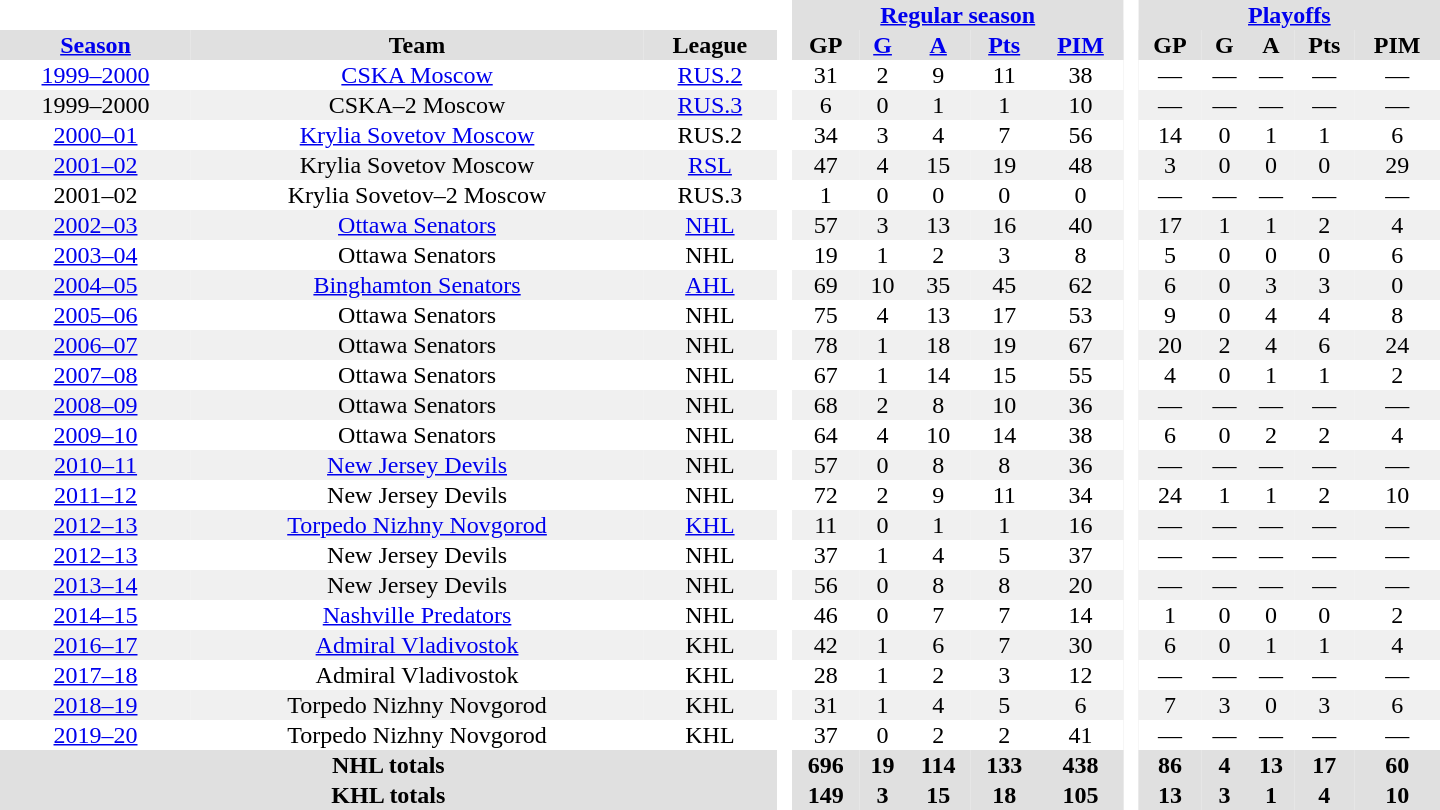<table border="0" cellpadding="1" cellspacing="0" style="text-align:center; width:60em">
<tr bgcolor="#e0e0e0">
<th colspan="3" bgcolor="#ffffff"> </th>
<th rowspan="100" bgcolor="#ffffff"> </th>
<th colspan="5"><a href='#'>Regular season</a></th>
<th rowspan="100" bgcolor="#ffffff"> </th>
<th colspan="5"><a href='#'>Playoffs</a></th>
</tr>
<tr bgcolor="#e0e0e0">
<th><a href='#'>Season</a></th>
<th>Team</th>
<th>League</th>
<th>GP</th>
<th><a href='#'>G</a></th>
<th><a href='#'>A</a></th>
<th><a href='#'>Pts</a></th>
<th><a href='#'>PIM</a></th>
<th>GP</th>
<th>G</th>
<th>A</th>
<th>Pts</th>
<th>PIM</th>
</tr>
<tr>
<td><a href='#'>1999–2000</a></td>
<td><a href='#'>CSKA Moscow</a></td>
<td><a href='#'>RUS.2</a></td>
<td>31</td>
<td>2</td>
<td>9</td>
<td>11</td>
<td>38</td>
<td>—</td>
<td>—</td>
<td>—</td>
<td>—</td>
<td>—</td>
</tr>
<tr bgcolor="#f0f0f0">
<td>1999–2000</td>
<td>CSKA–2 Moscow</td>
<td><a href='#'>RUS.3</a></td>
<td>6</td>
<td>0</td>
<td>1</td>
<td>1</td>
<td>10</td>
<td>—</td>
<td>—</td>
<td>—</td>
<td>—</td>
<td>—</td>
</tr>
<tr>
<td><a href='#'>2000–01</a></td>
<td><a href='#'>Krylia Sovetov Moscow</a></td>
<td>RUS.2</td>
<td>34</td>
<td>3</td>
<td>4</td>
<td>7</td>
<td>56</td>
<td>14</td>
<td>0</td>
<td>1</td>
<td>1</td>
<td>6</td>
</tr>
<tr bgcolor="#f0f0f0">
<td><a href='#'>2001–02</a></td>
<td>Krylia Sovetov Moscow</td>
<td><a href='#'>RSL</a></td>
<td>47</td>
<td>4</td>
<td>15</td>
<td>19</td>
<td>48</td>
<td>3</td>
<td>0</td>
<td>0</td>
<td>0</td>
<td>29</td>
</tr>
<tr>
<td>2001–02</td>
<td>Krylia Sovetov–2 Moscow</td>
<td>RUS.3</td>
<td>1</td>
<td>0</td>
<td>0</td>
<td>0</td>
<td>0</td>
<td>—</td>
<td>—</td>
<td>—</td>
<td>—</td>
<td>—</td>
</tr>
<tr bgcolor="#f0f0f0">
<td><a href='#'>2002–03</a></td>
<td><a href='#'>Ottawa Senators</a></td>
<td><a href='#'>NHL</a></td>
<td>57</td>
<td>3</td>
<td>13</td>
<td>16</td>
<td>40</td>
<td>17</td>
<td>1</td>
<td>1</td>
<td>2</td>
<td>4</td>
</tr>
<tr>
<td><a href='#'>2003–04</a></td>
<td>Ottawa Senators</td>
<td>NHL</td>
<td>19</td>
<td>1</td>
<td>2</td>
<td>3</td>
<td>8</td>
<td>5</td>
<td>0</td>
<td>0</td>
<td>0</td>
<td>6</td>
</tr>
<tr bgcolor="#f0f0f0">
<td><a href='#'>2004–05</a></td>
<td><a href='#'>Binghamton Senators</a></td>
<td><a href='#'>AHL</a></td>
<td>69</td>
<td>10</td>
<td>35</td>
<td>45</td>
<td>62</td>
<td>6</td>
<td>0</td>
<td>3</td>
<td>3</td>
<td>0</td>
</tr>
<tr>
<td><a href='#'>2005–06</a></td>
<td>Ottawa Senators</td>
<td>NHL</td>
<td>75</td>
<td>4</td>
<td>13</td>
<td>17</td>
<td>53</td>
<td>9</td>
<td>0</td>
<td>4</td>
<td>4</td>
<td>8</td>
</tr>
<tr bgcolor="#f0f0f0">
<td><a href='#'>2006–07</a></td>
<td>Ottawa Senators</td>
<td>NHL</td>
<td>78</td>
<td>1</td>
<td>18</td>
<td>19</td>
<td>67</td>
<td>20</td>
<td>2</td>
<td>4</td>
<td>6</td>
<td>24</td>
</tr>
<tr>
<td><a href='#'>2007–08</a></td>
<td>Ottawa Senators</td>
<td>NHL</td>
<td>67</td>
<td>1</td>
<td>14</td>
<td>15</td>
<td>55</td>
<td>4</td>
<td>0</td>
<td>1</td>
<td>1</td>
<td>2</td>
</tr>
<tr bgcolor="#f0f0f0">
<td><a href='#'>2008–09</a></td>
<td>Ottawa Senators</td>
<td>NHL</td>
<td>68</td>
<td>2</td>
<td>8</td>
<td>10</td>
<td>36</td>
<td>—</td>
<td>—</td>
<td>—</td>
<td>—</td>
<td>—</td>
</tr>
<tr>
<td><a href='#'>2009–10</a></td>
<td>Ottawa Senators</td>
<td>NHL</td>
<td>64</td>
<td>4</td>
<td>10</td>
<td>14</td>
<td>38</td>
<td>6</td>
<td>0</td>
<td>2</td>
<td>2</td>
<td>4</td>
</tr>
<tr bgcolor="#f0f0f0">
<td><a href='#'>2010–11</a></td>
<td><a href='#'>New Jersey Devils</a></td>
<td>NHL</td>
<td>57</td>
<td>0</td>
<td>8</td>
<td>8</td>
<td>36</td>
<td>—</td>
<td>—</td>
<td>—</td>
<td>—</td>
<td>—</td>
</tr>
<tr>
<td><a href='#'>2011–12</a></td>
<td>New Jersey Devils</td>
<td>NHL</td>
<td>72</td>
<td>2</td>
<td>9</td>
<td>11</td>
<td>34</td>
<td>24</td>
<td>1</td>
<td>1</td>
<td>2</td>
<td>10</td>
</tr>
<tr bgcolor="#f0f0f0">
<td><a href='#'>2012–13</a></td>
<td><a href='#'>Torpedo Nizhny Novgorod</a></td>
<td><a href='#'>KHL</a></td>
<td>11</td>
<td>0</td>
<td>1</td>
<td>1</td>
<td>16</td>
<td>—</td>
<td>—</td>
<td>—</td>
<td>—</td>
<td>—</td>
</tr>
<tr>
<td><a href='#'>2012–13</a></td>
<td>New Jersey Devils</td>
<td>NHL</td>
<td>37</td>
<td>1</td>
<td>4</td>
<td>5</td>
<td>37</td>
<td>—</td>
<td>—</td>
<td>—</td>
<td>—</td>
<td>—</td>
</tr>
<tr bgcolor="#f0f0f0">
<td><a href='#'>2013–14</a></td>
<td>New Jersey Devils</td>
<td>NHL</td>
<td>56</td>
<td>0</td>
<td>8</td>
<td>8</td>
<td>20</td>
<td>—</td>
<td>—</td>
<td>—</td>
<td>—</td>
<td>—</td>
</tr>
<tr>
<td><a href='#'>2014–15</a></td>
<td><a href='#'>Nashville Predators</a></td>
<td>NHL</td>
<td>46</td>
<td>0</td>
<td>7</td>
<td>7</td>
<td>14</td>
<td>1</td>
<td>0</td>
<td>0</td>
<td>0</td>
<td>2</td>
</tr>
<tr bgcolor="#f0f0f0">
<td><a href='#'>2016–17</a></td>
<td><a href='#'>Admiral Vladivostok</a></td>
<td>KHL</td>
<td>42</td>
<td>1</td>
<td>6</td>
<td>7</td>
<td>30</td>
<td>6</td>
<td>0</td>
<td>1</td>
<td>1</td>
<td>4</td>
</tr>
<tr>
<td><a href='#'>2017–18</a></td>
<td>Admiral Vladivostok</td>
<td>KHL</td>
<td>28</td>
<td>1</td>
<td>2</td>
<td>3</td>
<td>12</td>
<td>—</td>
<td>—</td>
<td>—</td>
<td>—</td>
<td>—</td>
</tr>
<tr bgcolor="#f0f0f0">
<td><a href='#'>2018–19</a></td>
<td>Torpedo Nizhny Novgorod</td>
<td>KHL</td>
<td>31</td>
<td>1</td>
<td>4</td>
<td>5</td>
<td>6</td>
<td>7</td>
<td>3</td>
<td>0</td>
<td>3</td>
<td>6</td>
</tr>
<tr>
<td><a href='#'>2019–20</a></td>
<td>Torpedo Nizhny Novgorod</td>
<td>KHL</td>
<td>37</td>
<td>0</td>
<td>2</td>
<td>2</td>
<td>41</td>
<td>—</td>
<td>—</td>
<td>—</td>
<td>—</td>
<td>—</td>
</tr>
<tr bgcolor="#e0e0e0">
<th colspan="3">NHL totals</th>
<th>696</th>
<th>19</th>
<th>114</th>
<th>133</th>
<th>438</th>
<th>86</th>
<th>4</th>
<th>13</th>
<th>17</th>
<th>60</th>
</tr>
<tr bgcolor="#e0e0e0">
<th colspan="3">KHL totals</th>
<th>149</th>
<th>3</th>
<th>15</th>
<th>18</th>
<th>105</th>
<th>13</th>
<th>3</th>
<th>1</th>
<th>4</th>
<th>10</th>
</tr>
</table>
